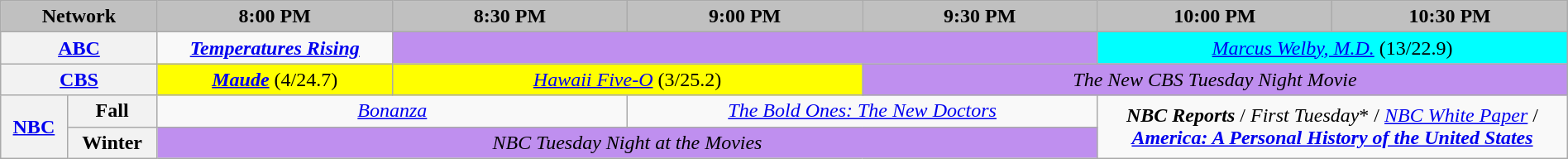<table class="wikitable plainrowheaders" style="width:100%; margin:auto; text-align:center;">
<tr>
<th colspan="2" style="background-color:#C0C0C0;width:10%;">Network</th>
<th style="background-color:#C0C0C0;width:15%;">8:00 PM</th>
<th style="background-color:#C0C0C0;width:15%;">8:30 PM</th>
<th style="background-color:#C0C0C0;width:15%;">9:00 PM</th>
<th style="background-color:#C0C0C0;width:15%;">9:30 PM</th>
<th style="background-color:#C0C0C0;width:15%;">10:00 PM</th>
<th style="background-color:#C0C0C0;width:15%;">10:30 PM</th>
</tr>
<tr>
<th colspan="2"><a href='#'>ABC</a></th>
<td><strong><em><a href='#'>Temperatures Rising</a></em></strong></td>
<td bgcolor="#bf8fef" colspan="3"></td>
<td bgcolor="#00FFFF" colspan="2"><em><a href='#'>Marcus Welby, M.D.</a></em> (13/22.9)</td>
</tr>
<tr>
<th colspan="2" bgcolor="#C0C0C0"><a href='#'>CBS</a></th>
<td bgcolor="#FFFF00"><strong><em><a href='#'>Maude</a></em></strong> (4/24.7)</td>
<td bgcolor="#FFFF00" colspan="2"><em><a href='#'>Hawaii Five-O</a></em> (3/25.2)</td>
<td bgcolor="#bf8fef" colspan="3"><em>The New CBS Tuesday Night Movie</em></td>
</tr>
<tr>
<th rowspan="2"><a href='#'>NBC</a></th>
<th>Fall</th>
<td colspan="2"><em><a href='#'>Bonanza</a></em></td>
<td colspan="2"><em><a href='#'>The Bold Ones: The New Doctors</a></em></td>
<td colspan="2" rowspan="2"><strong><em>NBC Reports</em></strong> / <em>First Tuesday</em>* / <em><a href='#'>NBC White Paper</a></em> / <strong><em><a href='#'>America: A Personal History of the United States</a></em></strong></td>
</tr>
<tr>
<th>Winter</th>
<td bgcolor="#bf8fef" colspan="4"><em>NBC Tuesday Night at the Movies</em></td>
</tr>
</table>
